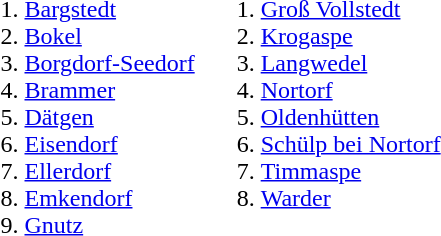<table>
<tr>
<td valign=top><br><ol><li><a href='#'>Bargstedt</a></li><li><a href='#'>Bokel</a></li><li><a href='#'>Borgdorf-Seedorf</a></li><li><a href='#'>Brammer</a></li><li><a href='#'>Dätgen</a></li><li><a href='#'>Eisendorf</a></li><li><a href='#'>Ellerdorf</a></li><li><a href='#'>Emkendorf</a></li><li><a href='#'>Gnutz</a></li></ol></td>
<td valign=top><br><ol>
<li><a href='#'>Groß Vollstedt</a> 
<li><a href='#'>Krogaspe</a>
<li><a href='#'>Langwedel</a> 
<li><a href='#'>Nortorf</a>
<li><a href='#'>Oldenhütten</a> 
<li><a href='#'>Schülp bei Nortorf</a> 
<li><a href='#'>Timmaspe</a> 
<li><a href='#'>Warder</a> 
</ol></td>
</tr>
</table>
